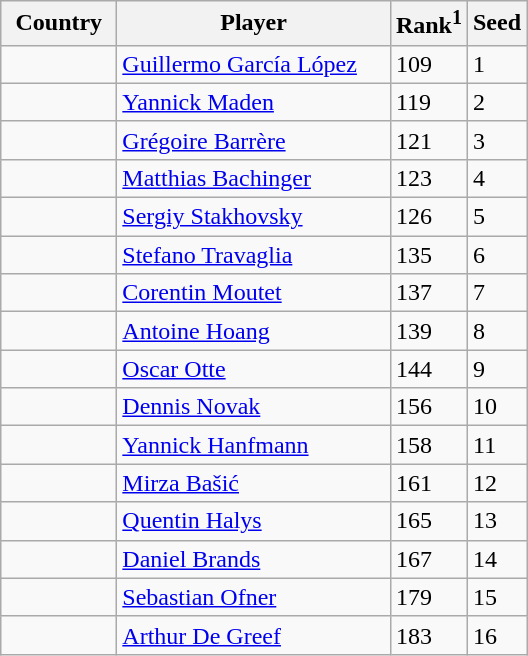<table class="sortable wikitable">
<tr>
<th width="70">Country</th>
<th width="175">Player</th>
<th>Rank<sup>1</sup></th>
<th>Seed</th>
</tr>
<tr>
<td></td>
<td><a href='#'>Guillermo García López</a></td>
<td>109</td>
<td>1</td>
</tr>
<tr>
<td></td>
<td><a href='#'>Yannick Maden</a></td>
<td>119</td>
<td>2</td>
</tr>
<tr>
<td></td>
<td><a href='#'>Grégoire Barrère</a></td>
<td>121</td>
<td>3</td>
</tr>
<tr>
<td></td>
<td><a href='#'>Matthias Bachinger</a></td>
<td>123</td>
<td>4</td>
</tr>
<tr>
<td></td>
<td><a href='#'>Sergiy Stakhovsky</a></td>
<td>126</td>
<td>5</td>
</tr>
<tr>
<td></td>
<td><a href='#'>Stefano Travaglia</a></td>
<td>135</td>
<td>6</td>
</tr>
<tr>
<td></td>
<td><a href='#'>Corentin Moutet</a></td>
<td>137</td>
<td>7</td>
</tr>
<tr>
<td></td>
<td><a href='#'>Antoine Hoang</a></td>
<td>139</td>
<td>8</td>
</tr>
<tr>
<td></td>
<td><a href='#'>Oscar Otte</a></td>
<td>144</td>
<td>9</td>
</tr>
<tr>
<td></td>
<td><a href='#'>Dennis Novak</a></td>
<td>156</td>
<td>10</td>
</tr>
<tr>
<td></td>
<td><a href='#'>Yannick Hanfmann</a></td>
<td>158</td>
<td>11</td>
</tr>
<tr>
<td></td>
<td><a href='#'>Mirza Bašić</a></td>
<td>161</td>
<td>12</td>
</tr>
<tr>
<td></td>
<td><a href='#'>Quentin Halys</a></td>
<td>165</td>
<td>13</td>
</tr>
<tr>
<td></td>
<td><a href='#'>Daniel Brands</a></td>
<td>167</td>
<td>14</td>
</tr>
<tr>
<td></td>
<td><a href='#'>Sebastian Ofner</a></td>
<td>179</td>
<td>15</td>
</tr>
<tr>
<td></td>
<td><a href='#'>Arthur De Greef</a></td>
<td>183</td>
<td>16</td>
</tr>
</table>
